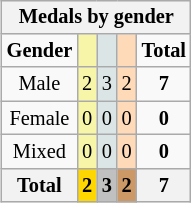<table class="wikitable" style="font-size:85%;float:right;text-align:center">
<tr style="background:#efefef;">
<th colspan=5><strong>Medals by gender</strong></th>
</tr>
<tr>
<td><strong>Gender</strong></td>
<td bgcolor=F7F6A8></td>
<td bgcolor=DCE5E5></td>
<td bgcolor=FFDAB9></td>
<td><strong>Total</strong></td>
</tr>
<tr>
<td>Male</td>
<td bgcolor=F7F6A8>2</td>
<td bgcolor=DCE5E5>3</td>
<td bgcolor=FFDAB9>2</td>
<td><strong>7</strong></td>
</tr>
<tr>
<td>Female</td>
<td bgcolor=F7F6A8>0</td>
<td bgcolor=DCE5E5>0</td>
<td bgcolor=FFDAB9>0</td>
<td><strong>0</strong></td>
</tr>
<tr>
<td>Mixed</td>
<td bgcolor=F7F6A8>0</td>
<td bgcolor=DCE5E5>0</td>
<td bgcolor=FFDAB9>0</td>
<td><strong>0</strong></td>
</tr>
<tr>
<th><strong>Total</strong></th>
<th style="background:gold;"><strong>2</strong></th>
<th style="background:silver;"><strong>3</strong></th>
<th style="background:#c96;"><strong>2</strong></th>
<th><strong>7</strong></th>
</tr>
</table>
